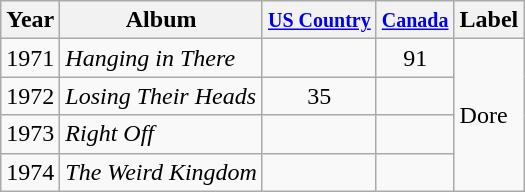<table class="wikitable">
<tr>
<th>Year</th>
<th>Album</th>
<th><small><a href='#'>US Country</a></small></th>
<th><small><a href='#'>Canada</a></small><br></th>
<th>Label</th>
</tr>
<tr>
<td>1971</td>
<td><em>Hanging in There</em></td>
<td></td>
<td align="center">91</td>
<td rowspan="4">Dore</td>
</tr>
<tr>
<td>1972</td>
<td><em>Losing Their Heads</em></td>
<td align="center">35</td>
<td></td>
</tr>
<tr>
<td>1973</td>
<td><em>Right Off</em></td>
<td></td>
</tr>
<tr>
<td>1974</td>
<td><em>The Weird Kingdom</em></td>
<td></td>
<td></td>
</tr>
</table>
